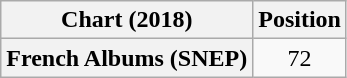<table class="wikitable plainrowheaders" style="text-align:center">
<tr>
<th scope="col">Chart (2018)</th>
<th scope="col">Position</th>
</tr>
<tr>
<th scope="row">French Albums (SNEP)</th>
<td>72</td>
</tr>
</table>
